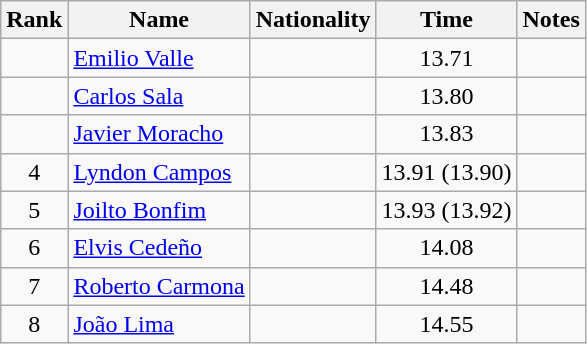<table class="wikitable sortable" style="text-align:center">
<tr>
<th>Rank</th>
<th>Name</th>
<th>Nationality</th>
<th>Time</th>
<th>Notes</th>
</tr>
<tr>
<td align=center></td>
<td align=left><a href='#'>Emilio Valle</a></td>
<td align=left></td>
<td>13.71</td>
<td></td>
</tr>
<tr>
<td align=center></td>
<td align=left><a href='#'>Carlos Sala</a></td>
<td align=left></td>
<td>13.80</td>
<td></td>
</tr>
<tr>
<td align=center></td>
<td align=left><a href='#'>Javier Moracho</a></td>
<td align=left></td>
<td>13.83</td>
<td></td>
</tr>
<tr>
<td align=center>4</td>
<td align=left><a href='#'>Lyndon Campos</a></td>
<td align=left></td>
<td>13.91 (13.90)</td>
<td></td>
</tr>
<tr>
<td align=center>5</td>
<td align=left><a href='#'>Joilto Bonfim</a></td>
<td align=left></td>
<td>13.93 (13.92)</td>
<td></td>
</tr>
<tr>
<td align=center>6</td>
<td align=left><a href='#'>Elvis Cedeño</a></td>
<td align=left></td>
<td>14.08</td>
<td></td>
</tr>
<tr>
<td align=center>7</td>
<td align=left><a href='#'>Roberto Carmona</a></td>
<td align=left></td>
<td>14.48</td>
<td></td>
</tr>
<tr>
<td align=center>8</td>
<td align=left><a href='#'>João Lima</a></td>
<td align=left></td>
<td>14.55</td>
<td></td>
</tr>
</table>
